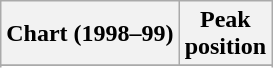<table class="wikitable sortable plainrowheaders" style="text-align:center">
<tr>
<th scope="col">Chart (1998–99)</th>
<th scope="col">Peak<br> position</th>
</tr>
<tr>
</tr>
<tr>
</tr>
<tr>
</tr>
</table>
